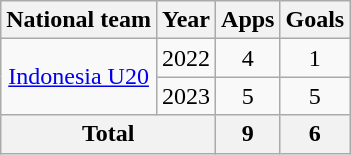<table class="wikitable" style="text-align:center">
<tr>
<th>National team</th>
<th>Year</th>
<th>Apps</th>
<th>Goals</th>
</tr>
<tr>
<td rowspan="2"><a href='#'>Indonesia U20</a></td>
<td>2022</td>
<td>4</td>
<td>1</td>
</tr>
<tr>
<td>2023</td>
<td>5</td>
<td>5</td>
</tr>
<tr>
<th colspan="2">Total</th>
<th>9</th>
<th>6</th>
</tr>
</table>
